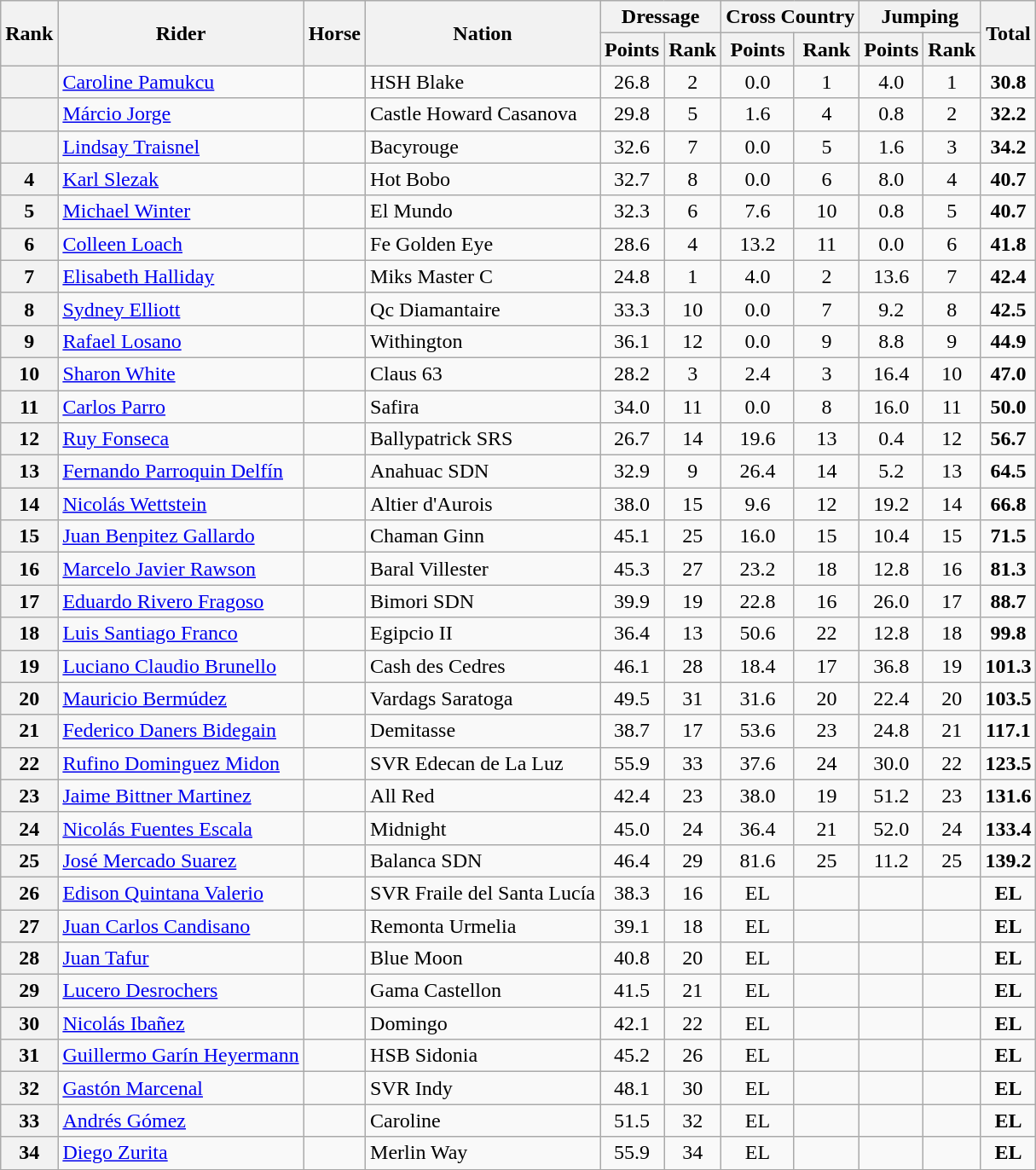<table class="wikitable sortable" style="text-align:center">
<tr>
<th rowspan="2">Rank</th>
<th rowspan="2">Rider</th>
<th rowspan="2">Horse</th>
<th rowspan="2">Nation</th>
<th colspan="2">Dressage</th>
<th colspan="2">Cross Country</th>
<th colspan="2">Jumping</th>
<th rowspan="2">Total</th>
</tr>
<tr>
<th>Points</th>
<th>Rank</th>
<th>Points</th>
<th>Rank</th>
<th>Points</th>
<th>Rank</th>
</tr>
<tr>
<th></th>
<td align=left><a href='#'>Caroline Pamukcu</a></td>
<td align=left></td>
<td align=left>HSH Blake</td>
<td>26.8</td>
<td>2</td>
<td>0.0</td>
<td>1</td>
<td>4.0</td>
<td>1</td>
<td><strong>30.8</strong></td>
</tr>
<tr>
<th></th>
<td align=left><a href='#'>Márcio Jorge</a></td>
<td align=left></td>
<td align=left>Castle Howard Casanova</td>
<td>29.8</td>
<td>5</td>
<td>1.6</td>
<td>4</td>
<td>0.8</td>
<td>2</td>
<td><strong>32.2</strong></td>
</tr>
<tr>
<th></th>
<td align=left><a href='#'>Lindsay Traisnel</a></td>
<td align=left></td>
<td align=left>Bacyrouge</td>
<td>32.6</td>
<td>7</td>
<td>0.0</td>
<td>5</td>
<td>1.6</td>
<td>3</td>
<td><strong>34.2</strong></td>
</tr>
<tr>
<th>4</th>
<td align=left><a href='#'>Karl Slezak</a></td>
<td align=left></td>
<td align=left>Hot Bobo</td>
<td>32.7</td>
<td>8</td>
<td>0.0</td>
<td>6</td>
<td>8.0</td>
<td>4</td>
<td><strong>40.7</strong></td>
</tr>
<tr>
<th>5</th>
<td align=left><a href='#'>Michael Winter</a></td>
<td align=left></td>
<td align=left>El Mundo</td>
<td>32.3</td>
<td>6</td>
<td>7.6</td>
<td>10</td>
<td>0.8</td>
<td>5</td>
<td><strong>40.7</strong></td>
</tr>
<tr>
<th>6</th>
<td align=left><a href='#'>Colleen Loach</a></td>
<td align=left></td>
<td align=left>Fe Golden Eye</td>
<td>28.6</td>
<td>4</td>
<td>13.2</td>
<td>11</td>
<td>0.0</td>
<td>6</td>
<td><strong>41.8</strong></td>
</tr>
<tr>
<th>7</th>
<td align=left><a href='#'>Elisabeth Halliday</a></td>
<td align=left></td>
<td align=left>Miks Master C</td>
<td>24.8</td>
<td>1</td>
<td>4.0</td>
<td>2</td>
<td>13.6</td>
<td>7</td>
<td><strong>42.4</strong></td>
</tr>
<tr>
<th>8</th>
<td align=left><a href='#'>Sydney Elliott</a></td>
<td align=left></td>
<td align=left>Qc Diamantaire</td>
<td>33.3</td>
<td>10</td>
<td>0.0</td>
<td>7</td>
<td>9.2</td>
<td>8</td>
<td><strong>42.5</strong></td>
</tr>
<tr>
<th>9</th>
<td align=left><a href='#'>Rafael Losano</a></td>
<td align=left></td>
<td align=left>Withington</td>
<td>36.1</td>
<td>12</td>
<td>0.0</td>
<td>9</td>
<td>8.8</td>
<td>9</td>
<td><strong>44.9</strong></td>
</tr>
<tr>
<th>10</th>
<td align=left><a href='#'>Sharon White</a></td>
<td align=left></td>
<td align=left>Claus 63</td>
<td>28.2</td>
<td>3</td>
<td>2.4</td>
<td>3</td>
<td>16.4</td>
<td>10</td>
<td><strong>47.0</strong></td>
</tr>
<tr>
<th>11</th>
<td align=left><a href='#'>Carlos Parro</a></td>
<td align=left></td>
<td align=left>Safira</td>
<td>34.0</td>
<td>11</td>
<td>0.0</td>
<td>8</td>
<td>16.0</td>
<td>11</td>
<td><strong>50.0</strong></td>
</tr>
<tr>
<th>12</th>
<td align=left><a href='#'>Ruy Fonseca</a></td>
<td align=left></td>
<td align=left>Ballypatrick SRS</td>
<td>26.7</td>
<td>14</td>
<td>19.6</td>
<td>13</td>
<td>0.4</td>
<td>12</td>
<td><strong>56.7</strong></td>
</tr>
<tr>
<th>13</th>
<td align=left><a href='#'>Fernando Parroquin Delfín</a></td>
<td align=left></td>
<td align=left>Anahuac SDN</td>
<td>32.9</td>
<td>9</td>
<td>26.4</td>
<td>14</td>
<td>5.2</td>
<td>13</td>
<td><strong>64.5</strong></td>
</tr>
<tr>
<th>14</th>
<td align=left><a href='#'>Nicolás Wettstein</a></td>
<td align=left></td>
<td align=left>Altier d'Aurois</td>
<td>38.0</td>
<td>15</td>
<td>9.6</td>
<td>12</td>
<td>19.2</td>
<td>14</td>
<td><strong>66.8</strong></td>
</tr>
<tr>
<th>15</th>
<td align=left><a href='#'>Juan Benpitez Gallardo</a></td>
<td align=left></td>
<td align=left>Chaman Ginn</td>
<td>45.1</td>
<td>25</td>
<td>16.0</td>
<td>15</td>
<td>10.4</td>
<td>15</td>
<td><strong>71.5</strong></td>
</tr>
<tr>
<th>16</th>
<td align=left><a href='#'>Marcelo Javier Rawson</a></td>
<td align=left></td>
<td align=left>Baral Villester</td>
<td>45.3</td>
<td>27</td>
<td>23.2</td>
<td>18</td>
<td>12.8</td>
<td>16</td>
<td><strong>81.3</strong></td>
</tr>
<tr>
<th>17</th>
<td align=left><a href='#'>Eduardo Rivero Fragoso</a></td>
<td align=left></td>
<td align=left>Bimori SDN</td>
<td>39.9</td>
<td>19</td>
<td>22.8</td>
<td>16</td>
<td>26.0</td>
<td>17</td>
<td><strong>88.7</strong></td>
</tr>
<tr>
<th>18</th>
<td align=left><a href='#'>Luis Santiago Franco</a></td>
<td align=left></td>
<td align=left>Egipcio II</td>
<td>36.4</td>
<td>13</td>
<td>50.6</td>
<td>22</td>
<td>12.8</td>
<td>18</td>
<td><strong>99.8</strong></td>
</tr>
<tr>
<th>19</th>
<td align=left><a href='#'>Luciano Claudio Brunello</a></td>
<td align=left></td>
<td align=left>Cash des Cedres</td>
<td>46.1</td>
<td>28</td>
<td>18.4</td>
<td>17</td>
<td>36.8</td>
<td>19</td>
<td><strong>101.3</strong></td>
</tr>
<tr>
<th>20</th>
<td align=left><a href='#'>Mauricio Bermúdez</a></td>
<td align=left></td>
<td align=left>Vardags Saratoga</td>
<td>49.5</td>
<td>31</td>
<td>31.6</td>
<td>20</td>
<td>22.4</td>
<td>20</td>
<td><strong>103.5</strong></td>
</tr>
<tr>
<th>21</th>
<td align=left><a href='#'>Federico Daners Bidegain</a></td>
<td align=left></td>
<td align=left>Demitasse</td>
<td>38.7</td>
<td>17</td>
<td>53.6</td>
<td>23</td>
<td>24.8</td>
<td>21</td>
<td><strong>117.1</strong></td>
</tr>
<tr>
<th>22</th>
<td align=left><a href='#'>Rufino Dominguez Midon</a></td>
<td align=left></td>
<td align=left>SVR Edecan de La Luz</td>
<td>55.9</td>
<td>33</td>
<td>37.6</td>
<td>24</td>
<td>30.0</td>
<td>22</td>
<td><strong>123.5</strong></td>
</tr>
<tr>
<th>23</th>
<td align=left><a href='#'>Jaime Bittner Martinez</a></td>
<td align=left></td>
<td align=left>All Red</td>
<td>42.4</td>
<td>23</td>
<td>38.0</td>
<td>19</td>
<td>51.2</td>
<td>23</td>
<td><strong>131.6</strong></td>
</tr>
<tr>
<th>24</th>
<td align=left><a href='#'>Nicolás Fuentes Escala</a></td>
<td align=left></td>
<td align=left>Midnight</td>
<td>45.0</td>
<td>24</td>
<td>36.4</td>
<td>21</td>
<td>52.0</td>
<td>24</td>
<td><strong>133.4</strong></td>
</tr>
<tr>
<th>25</th>
<td align=left><a href='#'>José Mercado Suarez</a></td>
<td align=left></td>
<td align=left>Balanca SDN</td>
<td>46.4</td>
<td>29</td>
<td>81.6</td>
<td>25</td>
<td>11.2</td>
<td>25</td>
<td><strong>139.2</strong></td>
</tr>
<tr>
<th>26</th>
<td align=left><a href='#'>Edison Quintana Valerio</a></td>
<td align=left></td>
<td align=left>SVR Fraile del Santa Lucía</td>
<td>38.3</td>
<td>16</td>
<td>EL</td>
<td></td>
<td></td>
<td></td>
<td><strong>EL</strong></td>
</tr>
<tr>
<th>27</th>
<td align=left><a href='#'>Juan Carlos Candisano</a></td>
<td align=left></td>
<td align=left>Remonta Urmelia</td>
<td>39.1</td>
<td>18</td>
<td>EL</td>
<td></td>
<td></td>
<td></td>
<td><strong>EL</strong></td>
</tr>
<tr>
<th>28</th>
<td align=left><a href='#'>Juan Tafur</a></td>
<td align=left></td>
<td align=left>Blue Moon</td>
<td>40.8</td>
<td>20</td>
<td>EL</td>
<td></td>
<td></td>
<td></td>
<td><strong>EL</strong></td>
</tr>
<tr>
<th>29</th>
<td align=left><a href='#'>Lucero Desrochers</a></td>
<td align=left></td>
<td align=left>Gama Castellon</td>
<td>41.5</td>
<td>21</td>
<td>EL</td>
<td></td>
<td></td>
<td></td>
<td><strong>EL</strong></td>
</tr>
<tr>
<th>30</th>
<td align=left><a href='#'>Nicolás Ibañez</a></td>
<td align=left></td>
<td align=left>Domingo</td>
<td>42.1</td>
<td>22</td>
<td>EL</td>
<td></td>
<td></td>
<td></td>
<td><strong>EL</strong></td>
</tr>
<tr>
<th>31</th>
<td align=left><a href='#'>Guillermo Garín Heyermann</a></td>
<td align=left></td>
<td align=left>HSB Sidonia</td>
<td>45.2</td>
<td>26</td>
<td>EL</td>
<td></td>
<td></td>
<td></td>
<td><strong>EL</strong></td>
</tr>
<tr>
<th>32</th>
<td align=left><a href='#'>Gastón Marcenal</a></td>
<td align=left></td>
<td align=left>SVR Indy</td>
<td>48.1</td>
<td>30</td>
<td>EL</td>
<td></td>
<td></td>
<td></td>
<td><strong>EL</strong></td>
</tr>
<tr>
<th>33</th>
<td align=left><a href='#'>Andrés Gómez</a></td>
<td align=left></td>
<td align=left>Caroline</td>
<td>51.5</td>
<td>32</td>
<td>EL</td>
<td></td>
<td></td>
<td></td>
<td><strong>EL</strong></td>
</tr>
<tr>
<th>34</th>
<td align=left><a href='#'>Diego Zurita</a></td>
<td align=left></td>
<td align=left>Merlin Way</td>
<td>55.9</td>
<td>34</td>
<td>EL</td>
<td></td>
<td></td>
<td></td>
<td><strong>EL</strong></td>
</tr>
<tr>
</tr>
</table>
